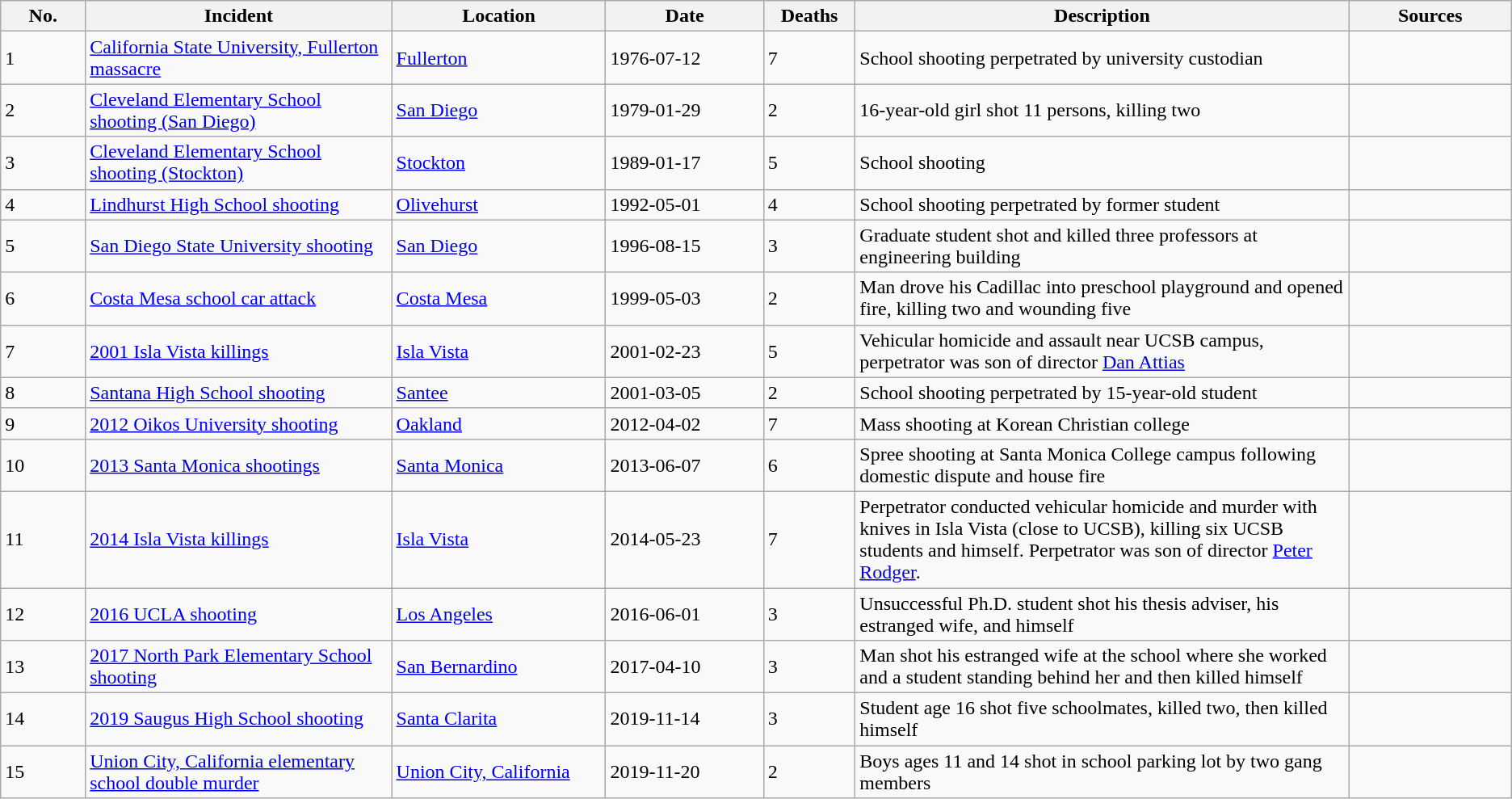<table class="wikitable sortable">
<tr>
<th width="75">No.</th>
<th width="300">Incident</th>
<th width="200">Location</th>
<th width="150">Date</th>
<th width="75">Deaths</th>
<th width="500">Description</th>
<th width="150">Sources</th>
</tr>
<tr>
<td>1</td>
<td><a href='#'>California State University, Fullerton massacre</a></td>
<td><a href='#'>Fullerton</a></td>
<td>1976-07-12</td>
<td>7</td>
<td>School shooting perpetrated by university custodian</td>
<td></td>
</tr>
<tr>
<td>2</td>
<td><a href='#'>Cleveland Elementary School shooting (San Diego)</a></td>
<td><a href='#'>San Diego</a></td>
<td>1979-01-29</td>
<td>2</td>
<td>16-year-old girl shot 11 persons, killing two</td>
<td></td>
</tr>
<tr>
<td>3</td>
<td><a href='#'>Cleveland Elementary School shooting (Stockton)</a></td>
<td><a href='#'>Stockton</a></td>
<td>1989-01-17</td>
<td>5</td>
<td>School shooting</td>
<td></td>
</tr>
<tr>
<td>4</td>
<td><a href='#'>Lindhurst High School shooting</a></td>
<td><a href='#'>Olivehurst</a></td>
<td>1992-05-01</td>
<td>4</td>
<td>School shooting perpetrated by former student</td>
<td></td>
</tr>
<tr>
<td>5</td>
<td><a href='#'>San Diego State University shooting</a></td>
<td><a href='#'>San Diego</a></td>
<td>1996-08-15</td>
<td>3</td>
<td>Graduate student shot and killed three professors at engineering building</td>
<td></td>
</tr>
<tr>
<td>6</td>
<td><a href='#'>Costa Mesa school car attack</a></td>
<td><a href='#'>Costa Mesa</a></td>
<td>1999-05-03</td>
<td>2</td>
<td>Man drove his Cadillac into preschool playground and opened fire, killing two and wounding five</td>
<td></td>
</tr>
<tr>
<td>7</td>
<td><a href='#'>2001 Isla Vista killings</a></td>
<td><a href='#'>Isla Vista</a></td>
<td>2001-02-23</td>
<td>5</td>
<td>Vehicular homicide and assault near UCSB campus, perpetrator was son of director <a href='#'>Dan Attias</a></td>
<td></td>
</tr>
<tr>
<td>8</td>
<td><a href='#'>Santana High School shooting</a></td>
<td><a href='#'>Santee</a></td>
<td>2001-03-05</td>
<td>2</td>
<td>School shooting perpetrated by 15-year-old student</td>
<td></td>
</tr>
<tr>
<td>9</td>
<td><a href='#'>2012 Oikos University shooting</a></td>
<td><a href='#'>Oakland</a></td>
<td>2012-04-02</td>
<td>7</td>
<td>Mass shooting at Korean Christian college</td>
<td></td>
</tr>
<tr>
<td>10</td>
<td><a href='#'>2013 Santa Monica shootings</a></td>
<td><a href='#'>Santa Monica</a></td>
<td>2013-06-07</td>
<td>6</td>
<td>Spree shooting at Santa Monica College campus following domestic dispute and house fire</td>
<td></td>
</tr>
<tr>
<td>11</td>
<td><a href='#'>2014 Isla Vista killings</a></td>
<td><a href='#'>Isla Vista</a></td>
<td>2014-05-23</td>
<td>7</td>
<td>Perpetrator conducted vehicular homicide and murder with knives in Isla Vista (close to UCSB), killing six UCSB students and himself.  Perpetrator was son of director <a href='#'>Peter Rodger</a>.</td>
<td></td>
</tr>
<tr>
<td>12</td>
<td><a href='#'>2016 UCLA shooting</a></td>
<td><a href='#'>Los Angeles</a></td>
<td>2016-06-01</td>
<td>3</td>
<td>Unsuccessful Ph.D. student shot his thesis adviser, his estranged wife, and himself</td>
<td></td>
</tr>
<tr>
<td>13</td>
<td><a href='#'>2017 North Park Elementary School shooting</a></td>
<td><a href='#'>San Bernardino</a></td>
<td>2017-04-10</td>
<td>3</td>
<td>Man shot his estranged wife at the school where she worked and a student standing behind her and then killed himself</td>
<td></td>
</tr>
<tr>
<td>14</td>
<td><a href='#'>2019 Saugus High School shooting</a></td>
<td><a href='#'>Santa Clarita</a></td>
<td>2019-11-14</td>
<td>3</td>
<td>Student age 16 shot five schoolmates, killed two, then killed himself</td>
<td></td>
</tr>
<tr>
<td>15</td>
<td><a href='#'>Union City, California elementary school double murder</a></td>
<td><a href='#'>Union City, California</a></td>
<td>2019-11-20</td>
<td>2</td>
<td>Boys ages 11 and 14 shot in school parking lot by two gang members</td>
<td></td>
</tr>
</table>
